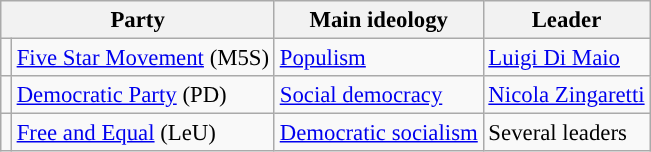<table class="wikitable" style="font-size:95%">
<tr>
<th colspan=2>Party</th>
<th>Main ideology</th>
<th>Leader</th>
</tr>
<tr>
<td style="color:inherit;background:"></td>
<td><a href='#'>Five Star Movement</a> (M5S)</td>
<td><a href='#'>Populism</a></td>
<td><a href='#'>Luigi Di Maio</a></td>
</tr>
<tr>
<td style="color:inherit;background:"></td>
<td><a href='#'>Democratic Party</a> (PD)</td>
<td><a href='#'>Social democracy</a></td>
<td><a href='#'>Nicola Zingaretti</a></td>
</tr>
<tr>
<td style="color:inherit;background:"></td>
<td><a href='#'>Free and Equal</a> (LeU)</td>
<td><a href='#'>Democratic socialism</a></td>
<td>Several leaders</td>
</tr>
</table>
